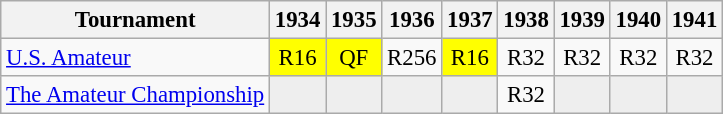<table class="wikitable" style="font-size:95%;text-align:center;">
<tr>
<th>Tournament</th>
<th>1934</th>
<th>1935</th>
<th>1936</th>
<th>1937</th>
<th>1938</th>
<th>1939</th>
<th>1940</th>
<th>1941</th>
</tr>
<tr>
<td align=left><a href='#'>U.S. Amateur</a></td>
<td style="background:yellow;">R16</td>
<td style="background:yellow;">QF</td>
<td>R256</td>
<td style="background:yellow;">R16</td>
<td>R32</td>
<td>R32</td>
<td>R32</td>
<td>R32</td>
</tr>
<tr>
<td align=left><a href='#'>The Amateur Championship</a></td>
<td style="background:#eeeeee;"></td>
<td style="background:#eeeeee;"></td>
<td style="background:#eeeeee;"></td>
<td style="background:#eeeeee;"></td>
<td>R32</td>
<td style="background:#eeeeee;"></td>
<td style="background:#eeeeee;"></td>
<td style="background:#eeeeee;"></td>
</tr>
</table>
